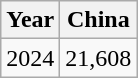<table class="wikitable">
<tr>
<th>Year</th>
<th>China</th>
</tr>
<tr>
<td>2024</td>
<td>21,608</td>
</tr>
</table>
